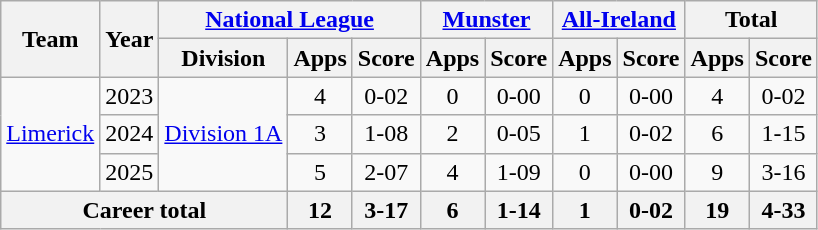<table class="wikitable" style="text-align:center">
<tr>
<th rowspan="2">Team</th>
<th rowspan="2">Year</th>
<th colspan="3"><a href='#'>National League</a></th>
<th colspan="2"><a href='#'>Munster</a></th>
<th colspan="2"><a href='#'>All-Ireland</a></th>
<th colspan="2">Total</th>
</tr>
<tr>
<th>Division</th>
<th>Apps</th>
<th>Score</th>
<th>Apps</th>
<th>Score</th>
<th>Apps</th>
<th>Score</th>
<th>Apps</th>
<th>Score</th>
</tr>
<tr>
<td rowspan="3"><a href='#'>Limerick</a></td>
<td>2023</td>
<td rowspan="3"><a href='#'>Division 1A</a></td>
<td>4</td>
<td>0-02</td>
<td>0</td>
<td>0-00</td>
<td>0</td>
<td>0-00</td>
<td>4</td>
<td>0-02</td>
</tr>
<tr>
<td>2024</td>
<td>3</td>
<td>1-08</td>
<td>2</td>
<td>0-05</td>
<td>1</td>
<td>0-02</td>
<td>6</td>
<td>1-15</td>
</tr>
<tr>
<td>2025</td>
<td>5</td>
<td>2-07</td>
<td>4</td>
<td>1-09</td>
<td>0</td>
<td>0-00</td>
<td>9</td>
<td>3-16</td>
</tr>
<tr>
<th colspan="3">Career total</th>
<th>12</th>
<th>3-17</th>
<th>6</th>
<th>1-14</th>
<th>1</th>
<th>0-02</th>
<th>19</th>
<th>4-33</th>
</tr>
</table>
